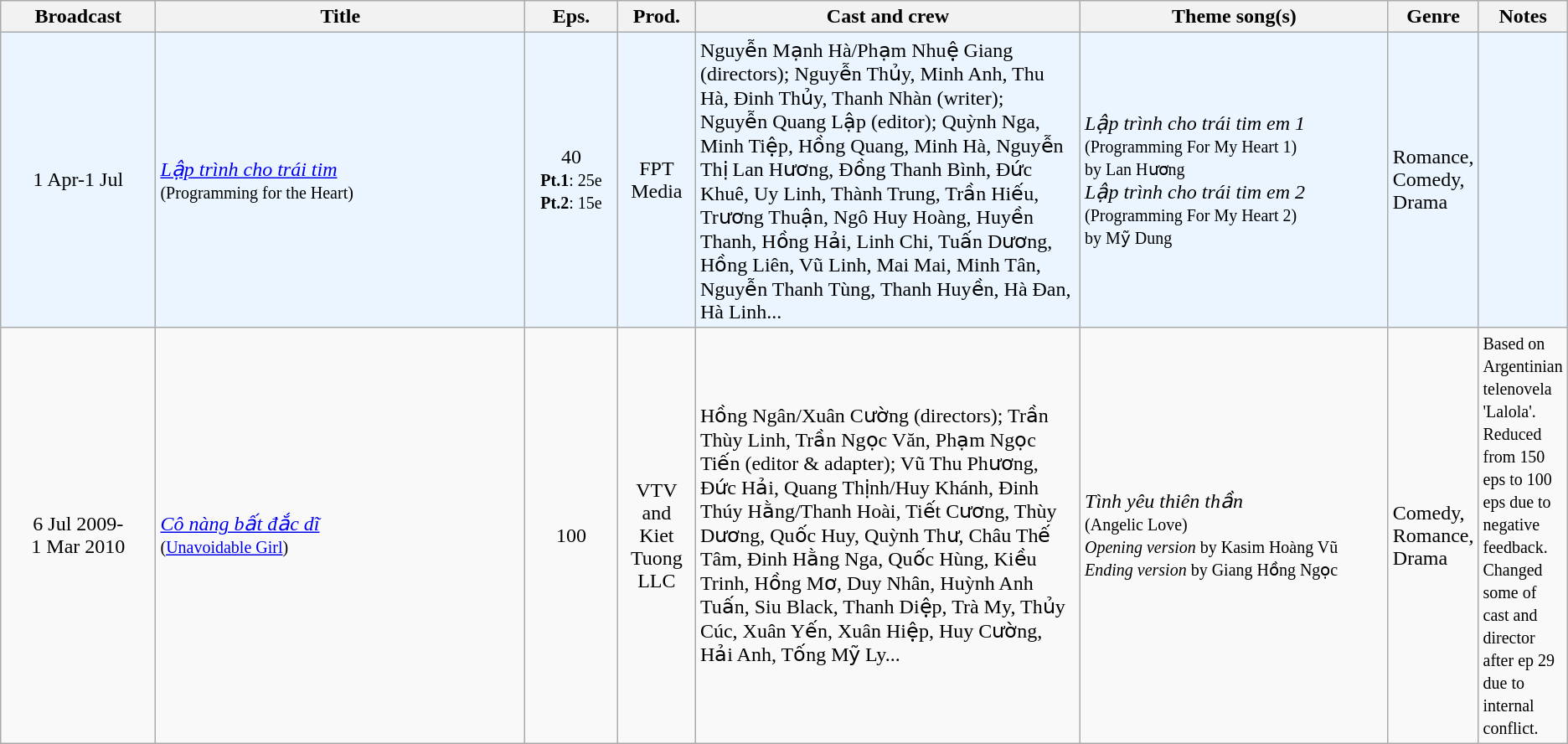<table class="wikitable sortable">
<tr>
<th style="width:10%;">Broadcast</th>
<th style="width:24%;">Title</th>
<th style="width:6%;">Eps.</th>
<th style="width:5%;">Prod.</th>
<th style="width:25%;">Cast and crew</th>
<th style="width:20%;">Theme song(s)</th>
<th style="width:5%;">Genre</th>
<th style="width:5%;">Notes</th>
</tr>
<tr ---- bgcolor="#ebf5ff">
<td style="text-align:center;">1 Apr-1 Jul <br></td>
<td><em><a href='#'>Lập trình cho trái tim</a></em> <br><small>(Programming for the Heart)</small></td>
<td style="text-align:center;">40<br><small><strong>Pt.1</strong>: 25e<br><strong>Pt.2</strong>: 15e</small></td>
<td style="text-align:center;">FPT Media</td>
<td>Nguyễn Mạnh Hà/Phạm Nhuệ Giang (directors); Nguyễn Thủy, Minh Anh, Thu Hà, Đinh Thủy, Thanh Nhàn (writer); Nguyễn Quang Lập (editor); Quỳnh Nga, Minh Tiệp, Hồng Quang, Minh Hà, Nguyễn Thị Lan Hương, Đồng Thanh Bình, Đức Khuê, Uy Linh, Thành Trung, Trần Hiếu, Trương Thuận, Ngô Huy Hoàng, Huyền Thanh, Hồng Hải, Linh Chi, Tuấn Dương, Hồng Liên, Vũ Linh, Mai Mai, Minh Tân, Nguyễn Thanh Tùng, Thanh Huyền, Hà Đan, Hà Linh...</td>
<td><em>Lập trình cho trái tim em 1</em><br><small>(Programming For My Heart 1)</small><br><small>by Lan Hương</small><br><em>Lập trình cho trái tim em 2</em><br><small>(Programming For My Heart 2)</small><br><small>by Mỹ Dung</small></td>
<td>Romance, Comedy, Drama</td>
<td></td>
</tr>
<tr>
<td style="text-align:center;">6 Jul 2009-<br>1 Mar 2010<br></td>
<td><em><a href='#'>Cô nàng bất đắc dĩ</a></em> <br><small>(<a href='#'>Unavoidable Girl</a>)</small></td>
<td style="text-align:center;">100</td>
<td style="text-align:center;">VTV<br>and<br>Kiet Tuong LLC</td>
<td>Hồng Ngân/Xuân Cường (directors); Trần Thùy Linh, Trần Ngọc Văn, Phạm Ngọc Tiến (editor & adapter); Vũ Thu Phương, Đức Hải, Quang Thịnh/Huy Khánh, Đinh Thúy Hằng/Thanh Hoài, Tiết Cương, Thùy Dương, Quốc Huy, Quỳnh Thư, Châu Thế Tâm, Đinh Hằng Nga, Quốc Hùng, Kiều Trinh, Hồng Mơ, Duy Nhân, Huỳnh Anh Tuấn, Siu Black, Thanh Diệp, Trà My, Thủy Cúc, Xuân Yến, Xuân Hiệp, Huy Cường, Hải Anh, Tống Mỹ Ly...</td>
<td><em>Tình yêu thiên thần</em> <br><small>(Angelic Love)<br><em>Opening version</em> by Kasim Hoàng Vũ</small><br><small><em>Ending version</em> by Giang Hồng Ngọc</small></td>
<td>Comedy, Romance, Drama</td>
<td><small>Based on Argentinian telenovela 'Lalola'.<br>Reduced from 150 eps to 100 eps due to negative feedback.<br>Changed some of cast and director after ep 29 due to internal conflict.</small></td>
</tr>
</table>
